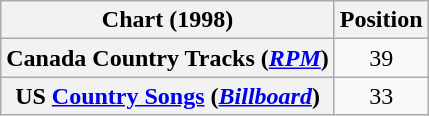<table class="wikitable sortable plainrowheaders">
<tr>
<th scope="col">Chart (1998)</th>
<th scope="col">Position</th>
</tr>
<tr>
<th scope="row">Canada Country Tracks (<em><a href='#'>RPM</a></em>)</th>
<td align="center">39</td>
</tr>
<tr>
<th scope="row">US <a href='#'>Country Songs</a> (<em><a href='#'>Billboard</a></em>)</th>
<td align="center">33</td>
</tr>
</table>
